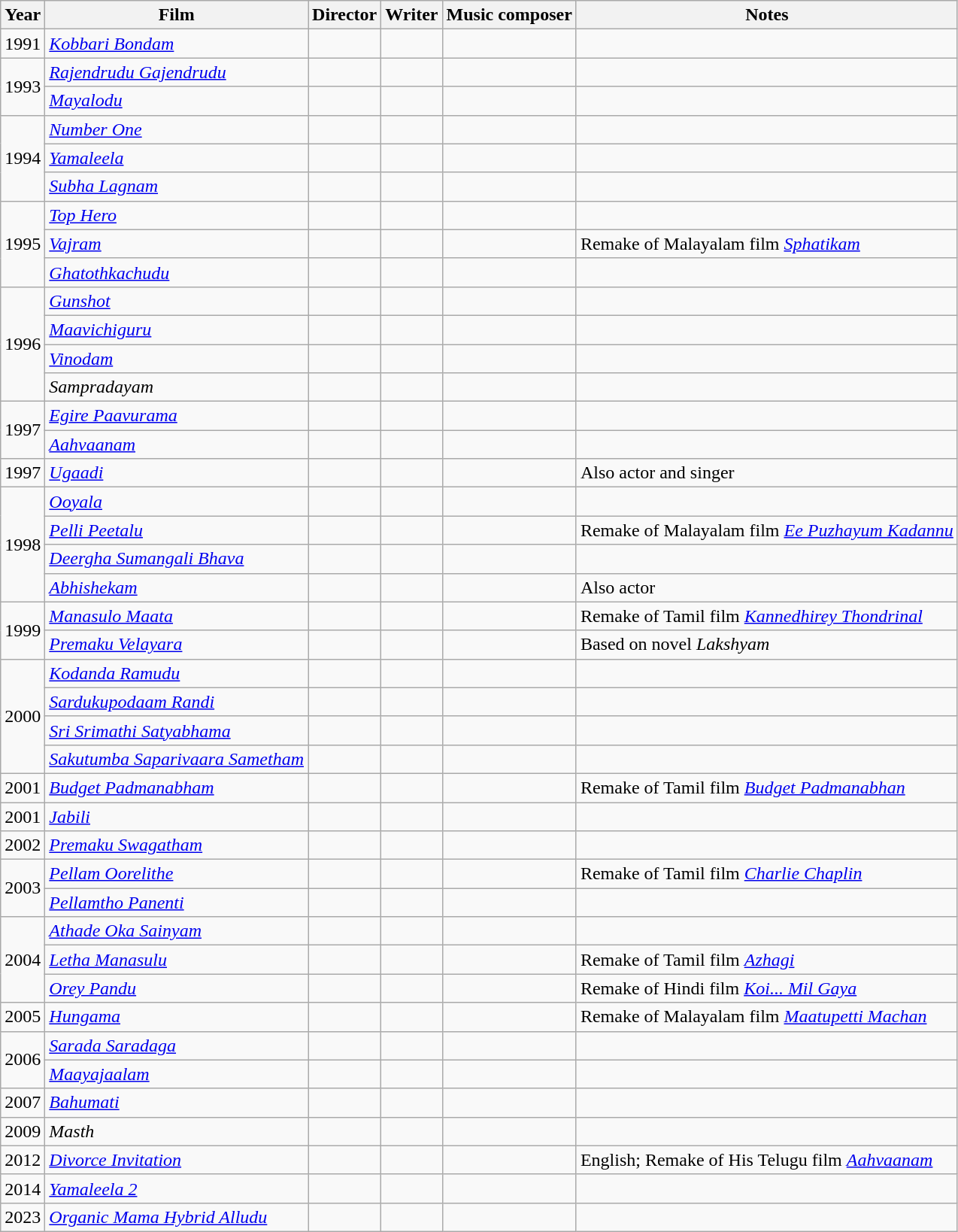<table class="wikitable sortable">
<tr>
<th>Year</th>
<th>Film</th>
<th>Director</th>
<th>Writer</th>
<th>Music composer</th>
<th>Notes</th>
</tr>
<tr>
<td>1991</td>
<td><em><a href='#'>Kobbari Bondam</a></em></td>
<td></td>
<td></td>
<td></td>
<td></td>
</tr>
<tr>
<td rowspan="2">1993</td>
<td><em><a href='#'>Rajendrudu Gajendrudu</a></em></td>
<td></td>
<td></td>
<td></td>
<td></td>
</tr>
<tr>
<td><em><a href='#'>Mayalodu</a></em></td>
<td></td>
<td></td>
<td></td>
<td></td>
</tr>
<tr>
<td rowspan="3">1994</td>
<td><a href='#'><em>Number One</em></a></td>
<td></td>
<td></td>
<td></td>
<td></td>
</tr>
<tr>
<td><em><a href='#'>Yamaleela</a></em></td>
<td></td>
<td></td>
<td></td>
<td></td>
</tr>
<tr>
<td><em><a href='#'>Subha Lagnam</a></em></td>
<td></td>
<td></td>
<td></td>
<td></td>
</tr>
<tr>
<td rowspan="3">1995</td>
<td><em><a href='#'>Top Hero</a></em></td>
<td></td>
<td></td>
<td></td>
<td></td>
</tr>
<tr>
<td><a href='#'><em>Vajram</em></a></td>
<td></td>
<td></td>
<td></td>
<td>Remake of Malayalam film <em><a href='#'>Sphatikam</a></em></td>
</tr>
<tr>
<td><em><a href='#'>Ghatothkachudu</a></em></td>
<td></td>
<td></td>
<td></td>
<td></td>
</tr>
<tr>
<td rowspan="4">1996</td>
<td><em><a href='#'>Gunshot</a></em></td>
<td></td>
<td></td>
<td></td>
<td></td>
</tr>
<tr>
<td><em><a href='#'>Maavichiguru</a></em></td>
<td></td>
<td></td>
<td></td>
<td></td>
</tr>
<tr>
<td><em><a href='#'>Vinodam</a></em></td>
<td></td>
<td></td>
<td></td>
<td></td>
</tr>
<tr>
<td><em>Sampradayam</em></td>
<td></td>
<td></td>
<td></td>
<td></td>
</tr>
<tr>
<td rowspan="2">1997</td>
<td><em><a href='#'>Egire Paavurama</a></em></td>
<td></td>
<td></td>
<td></td>
<td></td>
</tr>
<tr>
<td><em><a href='#'>Aahvaanam</a></em></td>
<td></td>
<td></td>
<td></td>
<td></td>
</tr>
<tr>
<td>1997</td>
<td><a href='#'><em>Ugaadi</em></a></td>
<td></td>
<td></td>
<td></td>
<td>Also actor and singer</td>
</tr>
<tr>
<td rowspan="4">1998</td>
<td><em><a href='#'>Ooyala</a></em></td>
<td></td>
<td></td>
<td></td>
<td></td>
</tr>
<tr>
<td><em><a href='#'>Pelli Peetalu</a></em></td>
<td></td>
<td></td>
<td></td>
<td>Remake of Malayalam film <em><a href='#'>Ee Puzhayum Kadannu</a></em></td>
</tr>
<tr>
<td><em><a href='#'>Deergha Sumangali Bhava</a></em></td>
<td></td>
<td></td>
<td></td>
<td></td>
</tr>
<tr>
<td><a href='#'><em>Abhishekam</em></a></td>
<td></td>
<td></td>
<td></td>
<td>Also actor</td>
</tr>
<tr>
<td rowspan="2">1999</td>
<td><em><a href='#'>Manasulo Maata</a></em></td>
<td></td>
<td></td>
<td></td>
<td>Remake of Tamil film <em><a href='#'>Kannedhirey Thondrinal</a></em></td>
</tr>
<tr>
<td><em><a href='#'>Premaku Velayara</a></em></td>
<td></td>
<td></td>
<td></td>
<td>Based on novel <em>Lakshyam</em></td>
</tr>
<tr>
<td rowspan="4">2000</td>
<td><em><a href='#'>Kodanda Ramudu</a></em></td>
<td></td>
<td></td>
<td></td>
<td></td>
</tr>
<tr>
<td><em><a href='#'>Sardukupodaam Randi</a></em></td>
<td></td>
<td></td>
<td></td>
<td></td>
</tr>
<tr>
<td><em><a href='#'>Sri Srimathi Satyabhama</a></em></td>
<td></td>
<td></td>
<td></td>
<td></td>
</tr>
<tr>
<td><em><a href='#'>Sakutumba Saparivaara Sametham</a></em></td>
<td></td>
<td></td>
<td></td>
<td></td>
</tr>
<tr>
<td>2001</td>
<td><em><a href='#'>Budget Padmanabham</a></em></td>
<td></td>
<td></td>
<td></td>
<td>Remake of Tamil film <em><a href='#'>Budget Padmanabhan</a></em></td>
</tr>
<tr>
<td>2001</td>
<td><em><a href='#'>Jabili</a></em></td>
<td></td>
<td></td>
<td></td>
<td></td>
</tr>
<tr>
<td>2002</td>
<td><em><a href='#'>Premaku Swagatham</a></em></td>
<td></td>
<td></td>
<td></td>
<td></td>
</tr>
<tr>
<td rowspan="2">2003</td>
<td><em><a href='#'>Pellam Oorelithe</a></em></td>
<td></td>
<td></td>
<td></td>
<td>Remake of Tamil film <a href='#'><em>Charlie Chaplin</em></a></td>
</tr>
<tr>
<td><em><a href='#'>Pellamtho Panenti</a></em></td>
<td></td>
<td></td>
<td></td>
<td></td>
</tr>
<tr>
<td rowspan="3">2004</td>
<td><em><a href='#'>Athade Oka Sainyam</a></em></td>
<td></td>
<td></td>
<td></td>
<td></td>
</tr>
<tr>
<td><em><a href='#'>Letha Manasulu</a></em></td>
<td></td>
<td></td>
<td></td>
<td>Remake of Tamil film <a href='#'><em>Azhagi</em></a></td>
</tr>
<tr>
<td><em><a href='#'>Orey Pandu</a></em></td>
<td></td>
<td></td>
<td></td>
<td>Remake of Hindi film <em><a href='#'>Koi... Mil Gaya</a></em></td>
</tr>
<tr>
<td>2005</td>
<td><a href='#'><em>Hungama</em></a></td>
<td></td>
<td></td>
<td></td>
<td>Remake of Malayalam film <em><a href='#'>Maatupetti Machan</a></em></td>
</tr>
<tr>
<td rowspan="2">2006</td>
<td><em><a href='#'>Sarada Saradaga</a></em></td>
<td></td>
<td></td>
<td></td>
<td></td>
</tr>
<tr>
<td><em><a href='#'>Maayajaalam</a></em></td>
<td></td>
<td></td>
<td></td>
<td></td>
</tr>
<tr>
<td>2007</td>
<td><em><a href='#'>Bahumati</a></em></td>
<td></td>
<td></td>
<td></td>
<td></td>
</tr>
<tr>
<td>2009</td>
<td><em>Masth</em></td>
<td></td>
<td></td>
<td></td>
<td></td>
</tr>
<tr>
<td>2012</td>
<td><em><a href='#'>Divorce Invitation</a></em></td>
<td></td>
<td></td>
<td></td>
<td>English; Remake of  His Telugu film <em><a href='#'>Aahvaanam</a></em></td>
</tr>
<tr>
<td>2014</td>
<td><em><a href='#'>Yamaleela 2</a></em></td>
<td></td>
<td></td>
<td></td>
<td></td>
</tr>
<tr>
<td>2023</td>
<td><em><a href='#'>Organic Mama Hybrid Alludu</a></em></td>
<td></td>
<td></td>
<td></td>
<td></td>
</tr>
</table>
